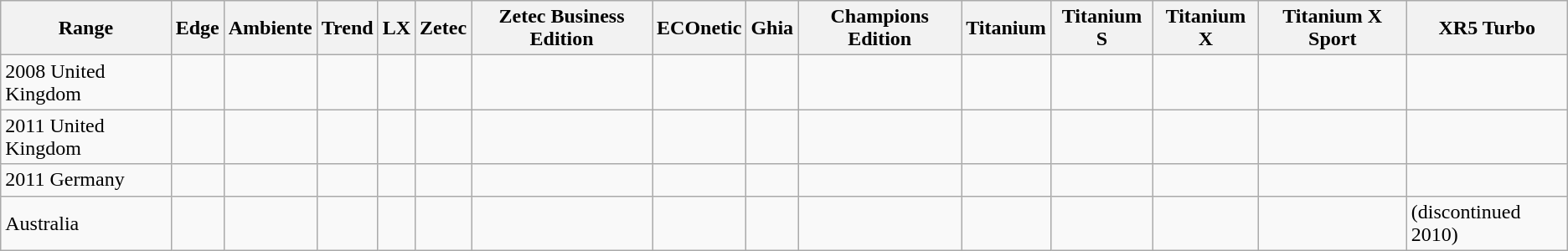<table class="wikitable">
<tr>
<th>Range</th>
<th>Edge</th>
<th>Ambiente</th>
<th>Trend</th>
<th>LX</th>
<th>Zetec</th>
<th>Zetec Business Edition</th>
<th>ECOnetic</th>
<th>Ghia</th>
<th>Champions Edition</th>
<th>Titanium</th>
<th>Titanium S</th>
<th>Titanium X</th>
<th>Titanium X Sport</th>
<th>XR5 Turbo</th>
</tr>
<tr>
<td>2008 United Kingdom</td>
<td></td>
<td></td>
<td></td>
<td></td>
<td></td>
<td></td>
<td></td>
<td></td>
<td></td>
<td></td>
<td></td>
<td></td>
<td></td>
<td></td>
</tr>
<tr>
<td>2011 United Kingdom</td>
<td></td>
<td></td>
<td></td>
<td></td>
<td></td>
<td></td>
<td></td>
<td></td>
<td></td>
<td></td>
<td></td>
<td></td>
<td></td>
<td></td>
</tr>
<tr>
<td>2011 Germany</td>
<td></td>
<td></td>
<td></td>
<td> </td>
<td></td>
<td></td>
<td></td>
<td></td>
<td></td>
<td></td>
<td></td>
<td></td>
<td></td>
<td></td>
</tr>
<tr>
<td>Australia</td>
<td></td>
<td></td>
<td></td>
<td></td>
<td></td>
<td></td>
<td></td>
<td></td>
<td></td>
<td></td>
<td></td>
<td></td>
<td></td>
<td> (discontinued 2010)</td>
</tr>
</table>
